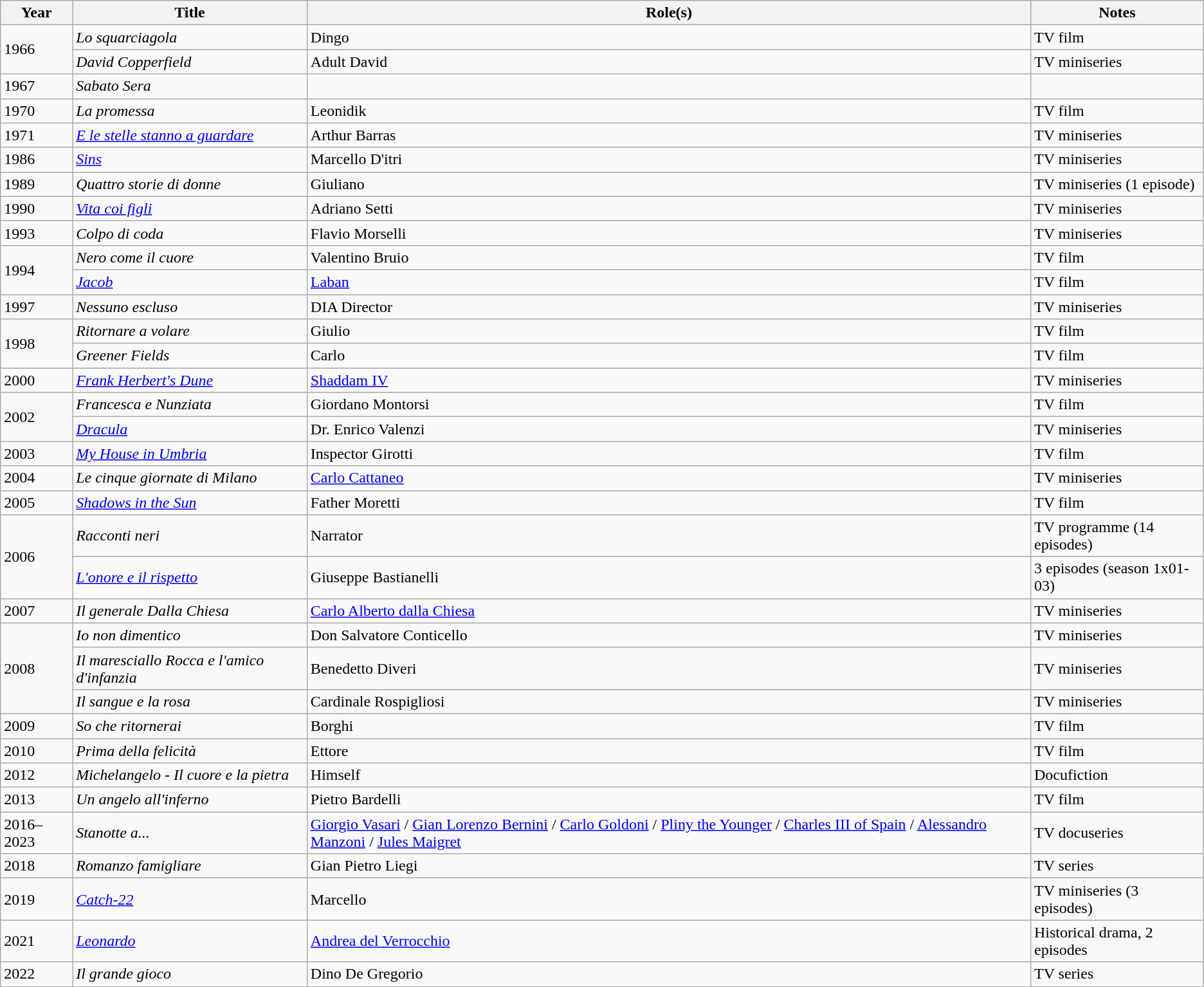<table class="wikitable plainrowheaders sortable">
<tr>
<th scope="col">Year</th>
<th scope="col">Title</th>
<th scope="col">Role(s)</th>
<th scope="col" class="unsortable">Notes</th>
</tr>
<tr>
<td rowspan="2">1966</td>
<td><em>Lo squarciagola</em></td>
<td>Dingo</td>
<td>TV film</td>
</tr>
<tr>
<td><em>David Copperfield</em></td>
<td>Adult David</td>
<td>TV miniseries</td>
</tr>
<tr>
<td>1967</td>
<td><em>Sabato Sera</em></td>
<td></td>
<td></td>
</tr>
<tr>
<td>1970</td>
<td><em>La promessa</em></td>
<td>Leonidik</td>
<td>TV film</td>
</tr>
<tr>
<td>1971</td>
<td><em><a href='#'>E le stelle stanno a guardare</a></em></td>
<td>Arthur Barras</td>
<td>TV miniseries</td>
</tr>
<tr>
<td>1986</td>
<td><em><a href='#'>Sins</a></em></td>
<td>Marcello D'itri</td>
<td>TV miniseries</td>
</tr>
<tr>
<td>1989</td>
<td><em>Quattro storie di donne</em></td>
<td>Giuliano</td>
<td>TV miniseries (1 episode)</td>
</tr>
<tr>
<td>1990</td>
<td><em><a href='#'>Vita coi figli</a></em></td>
<td>Adriano Setti</td>
<td>TV miniseries</td>
</tr>
<tr>
<td>1993</td>
<td><em>Colpo di coda</em></td>
<td>Flavio Morselli</td>
<td>TV miniseries</td>
</tr>
<tr>
<td rowspan="2">1994</td>
<td><em>Nero come il cuore</em></td>
<td>Valentino Bruio</td>
<td>TV film</td>
</tr>
<tr>
<td><em><a href='#'>Jacob</a></em></td>
<td><a href='#'>Laban</a></td>
<td>TV film</td>
</tr>
<tr>
<td>1997</td>
<td><em>Nessuno escluso</em></td>
<td>DIA Director</td>
<td>TV miniseries</td>
</tr>
<tr>
<td rowspan="2">1998</td>
<td><em>Ritornare a volare</em></td>
<td>Giulio</td>
<td>TV film</td>
</tr>
<tr>
<td><em>Greener Fields</em></td>
<td>Carlo</td>
<td>TV film</td>
</tr>
<tr>
<td>2000</td>
<td><em><a href='#'>Frank Herbert's Dune</a></em></td>
<td><a href='#'>Shaddam IV</a></td>
<td>TV miniseries</td>
</tr>
<tr>
<td rowspan="2">2002</td>
<td><em>Francesca e Nunziata</em></td>
<td>Giordano Montorsi</td>
<td>TV film</td>
</tr>
<tr>
<td><em><a href='#'>Dracula</a></em></td>
<td>Dr. Enrico Valenzi</td>
<td>TV miniseries</td>
</tr>
<tr>
<td>2003</td>
<td><em><a href='#'>My House in Umbria</a></em></td>
<td>Inspector Girotti</td>
<td>TV film</td>
</tr>
<tr>
<td>2004</td>
<td><em>Le cinque giornate di Milano</em></td>
<td><a href='#'>Carlo Cattaneo</a></td>
<td>TV miniseries</td>
</tr>
<tr>
<td>2005</td>
<td><em><a href='#'>Shadows in the Sun</a></em></td>
<td>Father Moretti</td>
<td>TV film</td>
</tr>
<tr>
<td rowspan="2">2006</td>
<td><em>Racconti neri</em></td>
<td>Narrator</td>
<td>TV programme (14 episodes)</td>
</tr>
<tr>
<td><em><a href='#'>L'onore e il rispetto</a></em></td>
<td>Giuseppe Bastianelli</td>
<td>3 episodes (season 1x01-03)</td>
</tr>
<tr>
<td>2007</td>
<td><em>Il generale Dalla Chiesa</em></td>
<td><a href='#'>Carlo Alberto dalla Chiesa</a></td>
<td>TV miniseries</td>
</tr>
<tr>
<td rowspan="3">2008</td>
<td><em>Io non dimentico</em></td>
<td>Don Salvatore Conticello</td>
<td>TV miniseries</td>
</tr>
<tr>
<td><em>Il maresciallo Rocca e l'amico d'infanzia</em></td>
<td>Benedetto Diveri</td>
<td>TV miniseries</td>
</tr>
<tr>
<td><em>Il sangue e la rosa</em></td>
<td>Cardinale Rospigliosi</td>
<td>TV miniseries</td>
</tr>
<tr>
<td>2009</td>
<td><em>So che ritornerai</em></td>
<td>Borghi</td>
<td>TV film</td>
</tr>
<tr>
<td>2010</td>
<td><em>Prima della felicità</em></td>
<td>Ettore</td>
<td>TV film</td>
</tr>
<tr>
<td>2012</td>
<td><em>Michelangelo - Il cuore e la pietra</em></td>
<td>Himself</td>
<td>Docufiction</td>
</tr>
<tr>
<td>2013</td>
<td><em>Un angelo all'inferno</em></td>
<td>Pietro Bardelli</td>
<td>TV film</td>
</tr>
<tr>
<td>2016–2023</td>
<td><em>Stanotte a...</em></td>
<td><a href='#'>Giorgio Vasari</a> / <a href='#'>Gian Lorenzo Bernini</a> / <a href='#'>Carlo Goldoni</a> / <a href='#'>Pliny the Younger</a> / <a href='#'>Charles III of Spain</a> / <a href='#'>Alessandro Manzoni</a> / <a href='#'>Jules Maigret</a></td>
<td>TV docuseries</td>
</tr>
<tr>
<td>2018</td>
<td><em>Romanzo famigliare</em></td>
<td>Gian Pietro Liegi</td>
<td>TV series</td>
</tr>
<tr>
<td>2019</td>
<td><em><a href='#'> Catch-22</a></em></td>
<td>Marcello</td>
<td>TV miniseries (3 episodes)</td>
</tr>
<tr>
<td>2021</td>
<td><em><a href='#'>Leonardo</a></em></td>
<td><a href='#'>Andrea del Verrocchio</a></td>
<td>Historical drama, 2 episodes</td>
</tr>
<tr>
<td>2022</td>
<td><em>Il grande gioco</em></td>
<td>Dino De Gregorio</td>
<td>TV series</td>
</tr>
</table>
